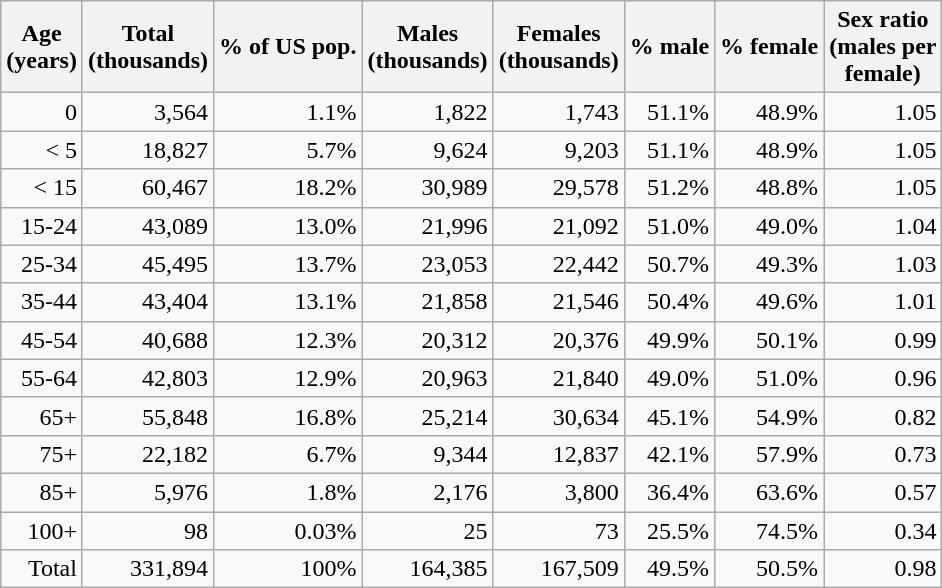<table class="wikitable sortable" style="text-align:right;">
<tr>
<th>Age<br>(years)</th>
<th>Total<br>(thousands)</th>
<th>% of US pop.</th>
<th>Males<br>(thousands)</th>
<th>Females<br>(thousands)</th>
<th>% male</th>
<th>% female</th>
<th>Sex ratio<br>(males per<br>female)</th>
</tr>
<tr>
<td>0</td>
<td>3,564</td>
<td>1.1%</td>
<td>1,822</td>
<td>1,743</td>
<td>51.1%</td>
<td>48.9%</td>
<td>1.05</td>
</tr>
<tr>
<td>< 5</td>
<td>18,827</td>
<td>5.7%</td>
<td>9,624</td>
<td>9,203</td>
<td>51.1%</td>
<td>48.9%</td>
<td>1.05</td>
</tr>
<tr>
<td>< 15</td>
<td>60,467</td>
<td>18.2%</td>
<td>30,989</td>
<td>29,578</td>
<td>51.2%</td>
<td>48.8%</td>
<td>1.05</td>
</tr>
<tr>
<td>15-24</td>
<td>43,089</td>
<td>13.0%</td>
<td>21,996</td>
<td>21,092</td>
<td>51.0%</td>
<td>49.0%</td>
<td>1.04</td>
</tr>
<tr>
<td>25-34</td>
<td>45,495</td>
<td>13.7%</td>
<td>23,053</td>
<td>22,442</td>
<td>50.7%</td>
<td>49.3%</td>
<td>1.03</td>
</tr>
<tr>
<td>35-44</td>
<td>43,404</td>
<td>13.1%</td>
<td>21,858</td>
<td>21,546</td>
<td>50.4%</td>
<td>49.6%</td>
<td>1.01</td>
</tr>
<tr>
<td>45-54</td>
<td>40,688</td>
<td>12.3%</td>
<td>20,312</td>
<td>20,376</td>
<td>49.9%</td>
<td>50.1%</td>
<td>0.99</td>
</tr>
<tr>
<td>55-64</td>
<td>42,803</td>
<td>12.9%</td>
<td>20,963</td>
<td>21,840</td>
<td>49.0%</td>
<td>51.0%</td>
<td>0.96</td>
</tr>
<tr>
<td>65+</td>
<td>55,848</td>
<td>16.8%</td>
<td>25,214</td>
<td>30,634</td>
<td>45.1%</td>
<td>54.9%</td>
<td>0.82</td>
</tr>
<tr>
<td>75+</td>
<td>22,182</td>
<td>6.7%</td>
<td>9,344</td>
<td>12,837</td>
<td>42.1%</td>
<td>57.9%</td>
<td>0.73</td>
</tr>
<tr>
<td>85+</td>
<td>5,976</td>
<td>1.8%</td>
<td>2,176</td>
<td>3,800</td>
<td>36.4%</td>
<td>63.6%</td>
<td>0.57</td>
</tr>
<tr>
<td>100+</td>
<td>98</td>
<td>0.03%</td>
<td>25</td>
<td>73</td>
<td>25.5%</td>
<td>74.5%</td>
<td>0.34</td>
</tr>
<tr>
<td>Total</td>
<td>331,894</td>
<td>100%</td>
<td>164,385</td>
<td>167,509</td>
<td>49.5%</td>
<td>50.5%</td>
<td>0.98</td>
</tr>
</table>
